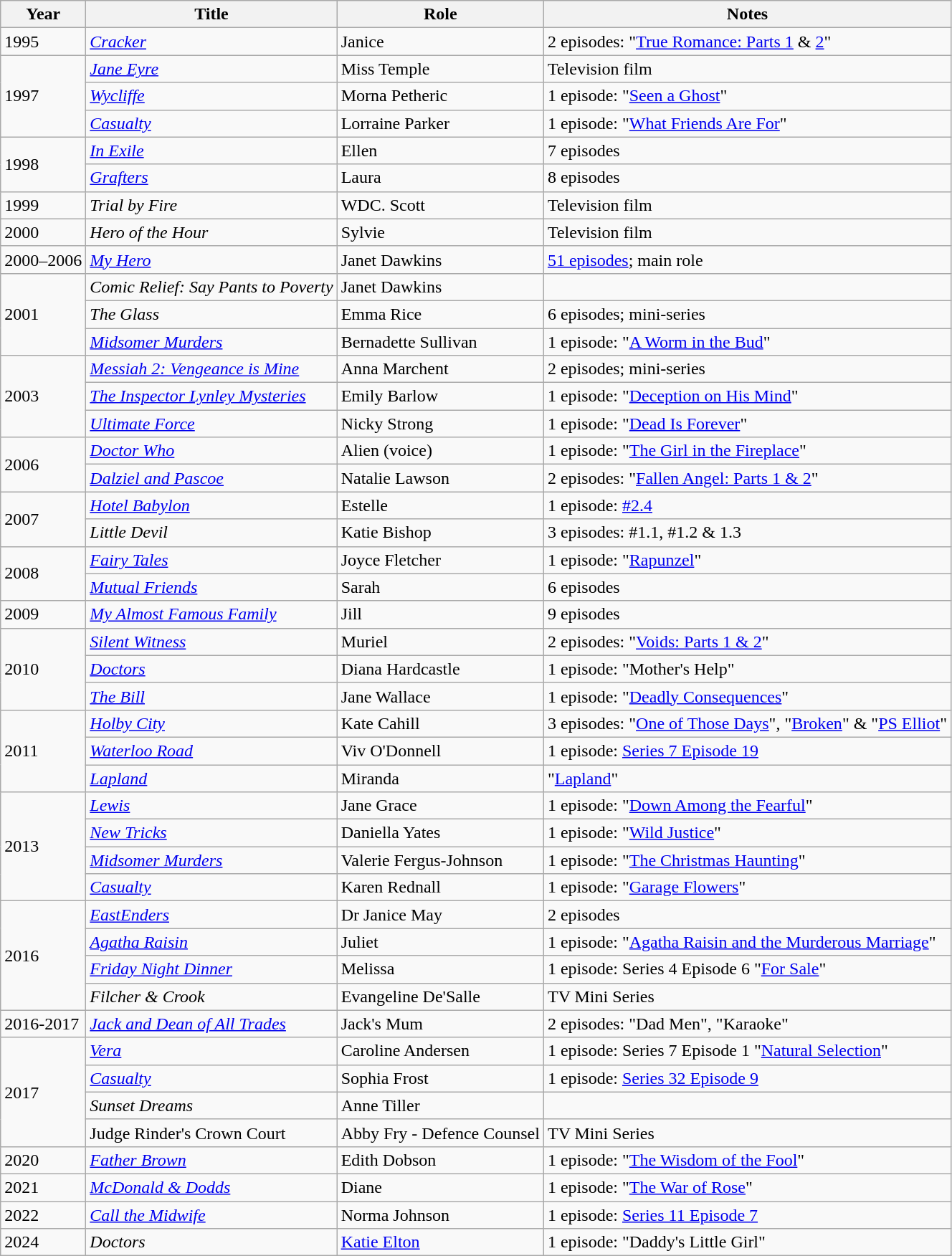<table class="wikitable">
<tr>
<th>Year</th>
<th>Title</th>
<th>Role</th>
<th>Notes</th>
</tr>
<tr>
<td>1995</td>
<td><em><a href='#'>Cracker</a></em></td>
<td>Janice</td>
<td>2 episodes: "<a href='#'>True Romance: Parts 1</a> & <a href='#'>2</a>"</td>
</tr>
<tr>
<td rowspan="3">1997</td>
<td><em><a href='#'>Jane Eyre</a></em></td>
<td>Miss Temple</td>
<td>Television film</td>
</tr>
<tr>
<td><em><a href='#'>Wycliffe</a></em></td>
<td>Morna Petheric</td>
<td>1 episode: "<a href='#'>Seen a Ghost</a>"</td>
</tr>
<tr>
<td><em><a href='#'>Casualty</a></em></td>
<td>Lorraine Parker</td>
<td>1 episode: "<a href='#'>What Friends Are For</a>"</td>
</tr>
<tr>
<td rowspan="2">1998</td>
<td><em><a href='#'>In Exile</a></em></td>
<td>Ellen</td>
<td>7 episodes</td>
</tr>
<tr>
<td><em><a href='#'>Grafters</a></em></td>
<td>Laura</td>
<td>8 episodes</td>
</tr>
<tr>
<td>1999</td>
<td><em>Trial by Fire</em></td>
<td>WDC. Scott</td>
<td>Television film</td>
</tr>
<tr>
<td>2000</td>
<td><em>Hero of the Hour</em></td>
<td>Sylvie</td>
<td>Television film</td>
</tr>
<tr>
<td>2000–2006</td>
<td><em><a href='#'>My Hero</a></em></td>
<td>Janet Dawkins</td>
<td><a href='#'>51 episodes</a>; main role</td>
</tr>
<tr>
<td rowspan="3">2001</td>
<td><em>Comic Relief: Say Pants to Poverty</em></td>
<td>Janet Dawkins</td>
<td></td>
</tr>
<tr>
<td><em>The Glass</em></td>
<td>Emma Rice</td>
<td>6 episodes; mini-series</td>
</tr>
<tr>
<td><em><a href='#'>Midsomer Murders</a></em></td>
<td>Bernadette Sullivan</td>
<td>1 episode: "<a href='#'>A Worm in the Bud</a>"</td>
</tr>
<tr>
<td rowspan="3">2003</td>
<td><em><a href='#'>Messiah 2: Vengeance is Mine</a></em></td>
<td>Anna Marchent</td>
<td>2 episodes; mini-series</td>
</tr>
<tr>
<td><em><a href='#'>The Inspector Lynley Mysteries</a></em></td>
<td>Emily Barlow</td>
<td>1 episode: "<a href='#'>Deception on His Mind</a>"</td>
</tr>
<tr>
<td><em><a href='#'>Ultimate Force</a></em></td>
<td>Nicky Strong</td>
<td>1 episode: "<a href='#'>Dead Is Forever</a>"</td>
</tr>
<tr>
<td rowspan="2">2006</td>
<td><em><a href='#'>Doctor Who</a></em></td>
<td>Alien (voice)</td>
<td>1 episode: "<a href='#'>The Girl in the Fireplace</a>"</td>
</tr>
<tr>
<td><em><a href='#'>Dalziel and Pascoe</a></em></td>
<td>Natalie Lawson</td>
<td>2 episodes: "<a href='#'>Fallen Angel: Parts 1 & 2</a>"</td>
</tr>
<tr>
<td rowspan="2">2007</td>
<td><em><a href='#'>Hotel Babylon</a></em></td>
<td>Estelle</td>
<td>1 episode: <a href='#'>#2.4</a></td>
</tr>
<tr>
<td><em>Little Devil</em></td>
<td>Katie Bishop</td>
<td>3 episodes: #1.1, #1.2 & 1.3</td>
</tr>
<tr>
<td rowspan="2">2008</td>
<td><em><a href='#'>Fairy Tales</a></em></td>
<td>Joyce Fletcher</td>
<td>1 episode: "<a href='#'>Rapunzel</a>"</td>
</tr>
<tr>
<td><em><a href='#'>Mutual Friends</a></em></td>
<td>Sarah</td>
<td>6 episodes</td>
</tr>
<tr>
<td>2009</td>
<td><em><a href='#'>My Almost Famous Family</a></em></td>
<td>Jill</td>
<td>9 episodes</td>
</tr>
<tr>
<td rowspan="3">2010</td>
<td><em><a href='#'>Silent Witness</a></em></td>
<td>Muriel</td>
<td>2 episodes: "<a href='#'>Voids: Parts 1 & 2</a>"</td>
</tr>
<tr>
<td><em><a href='#'>Doctors</a></em></td>
<td>Diana Hardcastle</td>
<td>1 episode: "Mother's Help"</td>
</tr>
<tr>
<td><em><a href='#'>The Bill</a></em></td>
<td>Jane Wallace</td>
<td>1 episode: "<a href='#'>Deadly Consequences</a>"</td>
</tr>
<tr>
<td rowspan="3">2011</td>
<td><em><a href='#'>Holby City</a></em></td>
<td>Kate Cahill</td>
<td>3 episodes: "<a href='#'>One of Those Days</a>", "<a href='#'>Broken</a>" & "<a href='#'>PS Elliot</a>"</td>
</tr>
<tr>
<td><em><a href='#'>Waterloo Road</a></em></td>
<td>Viv O'Donnell</td>
<td>1 episode: <a href='#'>Series 7 Episode 19</a></td>
</tr>
<tr>
<td><em><a href='#'>Lapland</a></em></td>
<td>Miranda</td>
<td>"<a href='#'>Lapland</a>"</td>
</tr>
<tr>
<td rowspan="4">2013</td>
<td><em><a href='#'>Lewis</a></em></td>
<td>Jane Grace</td>
<td>1 episode: "<a href='#'>Down Among the Fearful</a>"</td>
</tr>
<tr>
<td><em><a href='#'>New Tricks</a></em></td>
<td>Daniella Yates</td>
<td>1 episode: "<a href='#'>Wild Justice</a>"</td>
</tr>
<tr>
<td><em><a href='#'>Midsomer Murders</a></em></td>
<td>Valerie Fergus-Johnson</td>
<td>1 episode: "<a href='#'>The Christmas Haunting</a>"</td>
</tr>
<tr>
<td><em><a href='#'>Casualty</a></em></td>
<td>Karen Rednall</td>
<td>1 episode: "<a href='#'>Garage Flowers</a>"</td>
</tr>
<tr>
<td rowspan="4">2016</td>
<td><em><a href='#'>EastEnders</a></em></td>
<td>Dr Janice May</td>
<td>2 episodes</td>
</tr>
<tr>
<td><em><a href='#'>Agatha Raisin</a></em></td>
<td>Juliet</td>
<td>1 episode: "<a href='#'>Agatha Raisin and the Murderous Marriage</a>"</td>
</tr>
<tr>
<td><em><a href='#'>Friday Night Dinner</a></em></td>
<td>Melissa</td>
<td>1 episode: Series 4 Episode 6 "<a href='#'>For Sale</a>"</td>
</tr>
<tr>
<td><em>Filcher & Crook</em></td>
<td>Evangeline De'Salle</td>
<td>TV Mini Series</td>
</tr>
<tr>
<td>2016-2017</td>
<td><em><a href='#'>Jack and Dean of All Trades</a></em></td>
<td>Jack's Mum</td>
<td>2 episodes: "Dad Men", "Karaoke"</td>
</tr>
<tr>
<td rowspan="4">2017</td>
<td><em><a href='#'>Vera</a></em></td>
<td>Caroline Andersen</td>
<td>1 episode: Series 7 Episode 1  "<a href='#'>Natural Selection</a>"</td>
</tr>
<tr>
<td><em><a href='#'>Casualty</a></em></td>
<td>Sophia Frost</td>
<td>1 episode: <a href='#'>Series 32 Episode 9</a></td>
</tr>
<tr>
<td><em>Sunset Dreams</em></td>
<td>Anne Tiller</td>
<td></td>
</tr>
<tr>
<td>Judge Rinder's Crown Court</td>
<td>Abby Fry - Defence Counsel</td>
<td>TV Mini Series</td>
</tr>
<tr>
<td>2020</td>
<td><em><a href='#'>Father Brown</a></em></td>
<td>Edith Dobson</td>
<td>1 episode: "<a href='#'>The Wisdom of the Fool</a>"</td>
</tr>
<tr>
<td>2021</td>
<td><em><a href='#'>McDonald & Dodds</a></em></td>
<td>Diane</td>
<td>1 episode: "<a href='#'>The War of Rose</a>"</td>
</tr>
<tr>
<td>2022</td>
<td><em><a href='#'>Call the Midwife</a></em></td>
<td>Norma Johnson</td>
<td>1 episode: <a href='#'>Series 11 Episode 7</a></td>
</tr>
<tr>
<td>2024</td>
<td><em>Doctors</em></td>
<td><a href='#'>Katie Elton</a></td>
<td>1 episode: "Daddy's Little Girl"</td>
</tr>
</table>
